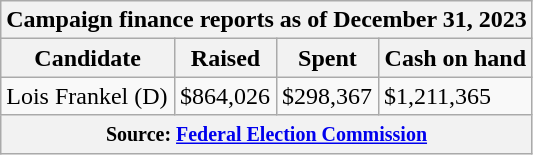<table class="wikitable sortable">
<tr>
<th colspan=4>Campaign finance reports as of December 31, 2023</th>
</tr>
<tr style="text-align:center;">
<th>Candidate</th>
<th>Raised</th>
<th>Spent</th>
<th>Cash on hand</th>
</tr>
<tr>
<td>Lois Frankel (D)</td>
<td>$864,026</td>
<td>$298,367</td>
<td>$1,211,365</td>
</tr>
<tr>
<th colspan="4"><small>Source: <a href='#'>Federal Election Commission</a></small></th>
</tr>
</table>
